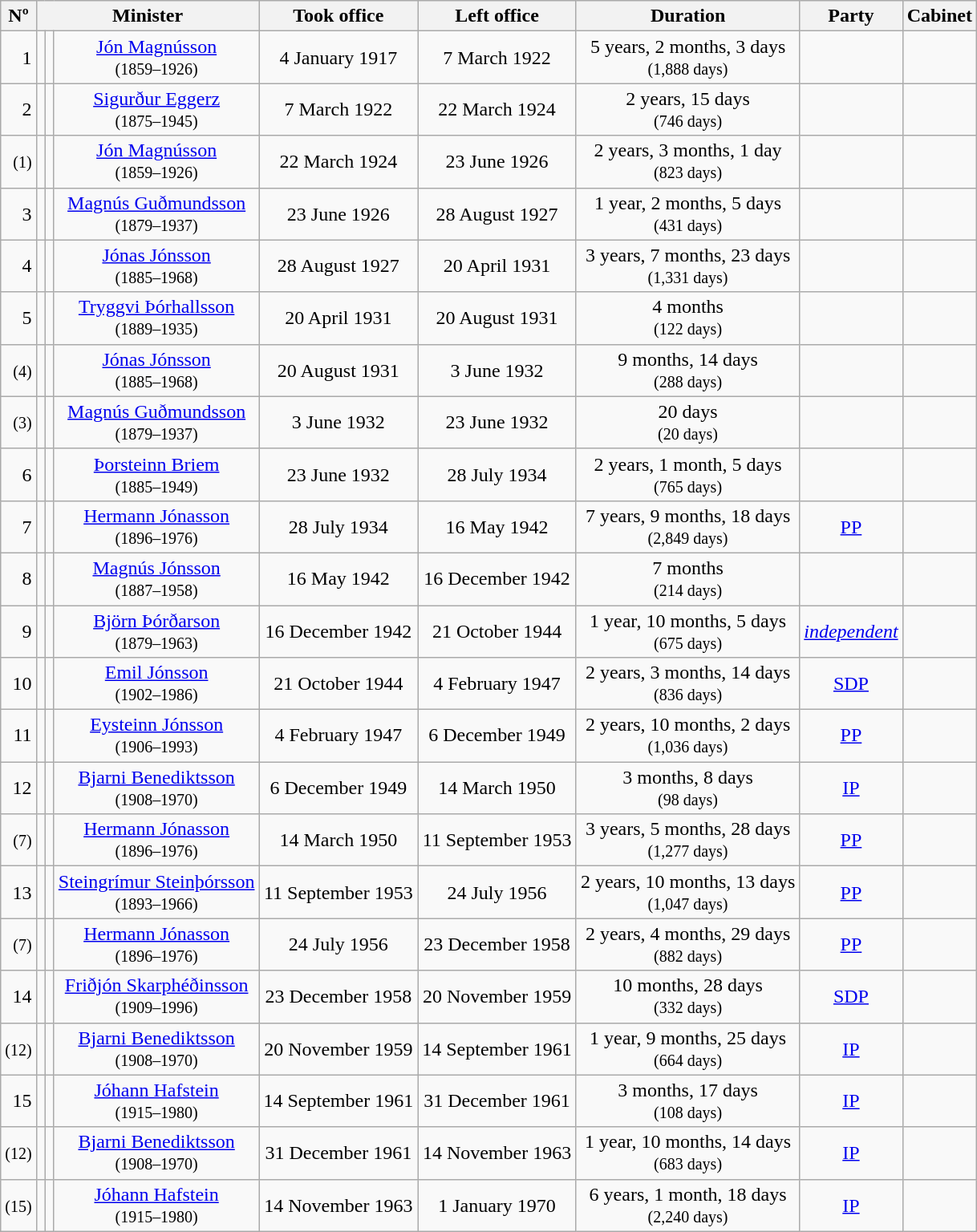<table class="wikitable" style="text-align: center;">
<tr>
<th>Nº</th>
<th colspan="3">Minister</th>
<th>Took office</th>
<th>Left office</th>
<th>Duration</th>
<th>Party</th>
<th>Cabinet</th>
</tr>
<tr>
<td style="text-align: right;">1</td>
<td></td>
<td></td>
<td><a href='#'>Jón Magnússon</a><br><small>(1859–1926)</small></td>
<td>4 January 1917</td>
<td>7 March 1922</td>
<td>5 years, 2 months, 3 days<br><small>(1,888 days)</small></td>
<td></td>
<td></td>
</tr>
<tr>
<td style="text-align: right;">2</td>
<td></td>
<td></td>
<td><a href='#'>Sigurður Eggerz</a><br><small>(1875–1945)</small></td>
<td>7 March 1922</td>
<td>22 March 1924</td>
<td>2 years, 15 days<br><small>(746 days)</small></td>
<td></td>
<td></td>
</tr>
<tr>
<td style="text-align: right;"><small>(1)</small></td>
<td></td>
<td></td>
<td><a href='#'>Jón Magnússon</a><br><small>(1859–1926)</small></td>
<td>22 March 1924</td>
<td>23 June 1926</td>
<td>2 years, 3 months, 1 day<br><small>(823 days)</small></td>
<td></td>
<td></td>
</tr>
<tr>
<td style="text-align: right;">3</td>
<td></td>
<td></td>
<td><a href='#'>Magnús Guðmundsson</a><br><small>(1879–1937)</small></td>
<td>23 June 1926</td>
<td>28 August 1927</td>
<td>1 year, 2 months, 5 days<br><small>(431 days)</small></td>
<td></td>
<td></td>
</tr>
<tr>
<td style="text-align: right;">4</td>
<td></td>
<td></td>
<td><a href='#'>Jónas Jónsson</a><br><small>(1885–1968)</small></td>
<td>28 August 1927</td>
<td>20 April 1931</td>
<td>3 years, 7 months, 23 days<br><small>(1,331 days)</small></td>
<td></td>
<td></td>
</tr>
<tr>
<td style="text-align: right;">5</td>
<td></td>
<td></td>
<td><a href='#'>Tryggvi Þórhallsson</a><br><small>(1889–1935)</small></td>
<td>20 April 1931</td>
<td>20 August 1931</td>
<td>4 months<br><small>(122 days)</small></td>
<td></td>
<td></td>
</tr>
<tr>
<td style="text-align: right;"><small>(4)</small></td>
<td></td>
<td></td>
<td><a href='#'>Jónas Jónsson</a><br><small>(1885–1968)</small></td>
<td>20 August 1931</td>
<td>3 June 1932</td>
<td>9 months, 14 days<br><small>(288 days)</small></td>
<td></td>
<td></td>
</tr>
<tr>
<td style="text-align: right;"><small>(3)</small></td>
<td></td>
<td></td>
<td><a href='#'>Magnús Guðmundsson</a><br><small>(1879–1937)</small></td>
<td>3 June 1932</td>
<td>23 June 1932</td>
<td>20 days<br><small>(20 days)</small></td>
<td></td>
<td></td>
</tr>
<tr>
<td style="text-align: right;">6</td>
<td></td>
<td></td>
<td><a href='#'>Þorsteinn Briem</a><br><small>(1885–1949)</small></td>
<td>23 June 1932</td>
<td>28 July 1934</td>
<td>2 years, 1 month, 5 days<br><small>(765 days)</small></td>
<td></td>
<td></td>
</tr>
<tr>
<td style="text-align: right;">7</td>
<td></td>
<td></td>
<td><a href='#'>Hermann Jónasson</a><br><small>(1896–1976)</small></td>
<td>28 July 1934</td>
<td>16 May 1942</td>
<td>7 years, 9 months, 18 days<br><small>(2,849 days)</small></td>
<td><a href='#'>PP</a></td>
<td></td>
</tr>
<tr>
<td style="text-align: right;">8</td>
<td></td>
<td></td>
<td><a href='#'>Magnús Jónsson</a><br><small>(1887–1958)</small></td>
<td>16 May 1942</td>
<td>16 December 1942</td>
<td>7 months<br><small>(214 days)</small></td>
<td></td>
<td></td>
</tr>
<tr>
<td style="text-align: right;">9</td>
<td></td>
<td></td>
<td><a href='#'>Björn Þórðarson</a><br><small>(1879–1963)</small></td>
<td>16 December 1942</td>
<td>21 October 1944</td>
<td>1 year, 10 months, 5 days<br><small>(675 days)</small></td>
<td><em><a href='#'>independent</a></em></td>
<td></td>
</tr>
<tr>
<td style="text-align: right;">10</td>
<td></td>
<td></td>
<td><a href='#'>Emil Jónsson</a><br><small>(1902–1986)</small></td>
<td>21 October 1944</td>
<td>4 February 1947</td>
<td>2 years, 3 months, 14 days<br><small>(836 days)</small></td>
<td><a href='#'>SDP</a></td>
<td></td>
</tr>
<tr>
<td style="text-align: right;">11</td>
<td></td>
<td></td>
<td><a href='#'>Eysteinn Jónsson</a><br><small>(1906–1993)</small></td>
<td>4 February 1947</td>
<td>6 December 1949</td>
<td>2 years, 10 months, 2 days<br><small>(1,036 days)</small></td>
<td><a href='#'>PP</a></td>
<td></td>
</tr>
<tr>
<td style="text-align: right;">12</td>
<td></td>
<td></td>
<td><a href='#'>Bjarni Benediktsson</a><br><small>(1908–1970)</small></td>
<td>6 December 1949</td>
<td>14 March 1950</td>
<td>3 months, 8 days<br><small>(98 days)</small></td>
<td><a href='#'>IP</a></td>
<td></td>
</tr>
<tr>
<td style="text-align: right;"><small>(7)</small></td>
<td></td>
<td></td>
<td><a href='#'>Hermann Jónasson</a><br><small>(1896–1976)</small></td>
<td>14 March 1950</td>
<td>11 September 1953</td>
<td>3 years, 5 months, 28 days<br><small>(1,277 days)</small></td>
<td><a href='#'>PP</a></td>
<td></td>
</tr>
<tr>
<td style="text-align: right;">13</td>
<td></td>
<td></td>
<td><a href='#'>Steingrímur Steinþórsson</a><br><small>(1893–1966)</small></td>
<td>11 September 1953</td>
<td>24 July 1956</td>
<td>2 years, 10 months, 13 days<br><small>(1,047 days)</small></td>
<td><a href='#'>PP</a></td>
<td></td>
</tr>
<tr>
<td style="text-align: right;"><small>(7)</small></td>
<td></td>
<td></td>
<td><a href='#'>Hermann Jónasson</a><br><small>(1896–1976)</small></td>
<td>24 July 1956</td>
<td>23 December 1958</td>
<td>2 years, 4 months, 29 days<br><small>(882 days)</small></td>
<td><a href='#'>PP</a></td>
<td></td>
</tr>
<tr>
<td style="text-align: right;">14</td>
<td></td>
<td></td>
<td><a href='#'>Friðjón Skarphéðinsson</a><br><small>(1909–1996)</small></td>
<td>23 December 1958</td>
<td>20 November 1959</td>
<td>10 months, 28 days<br><small>(332 days)</small></td>
<td><a href='#'>SDP</a></td>
<td></td>
</tr>
<tr>
<td style="text-align: right;"><small>(12)</small></td>
<td></td>
<td></td>
<td><a href='#'>Bjarni Benediktsson</a><br><small>(1908–1970)</small></td>
<td>20 November 1959</td>
<td>14 September 1961</td>
<td>1 year, 9 months, 25 days<br><small>(664 days)</small></td>
<td><a href='#'>IP</a></td>
<td></td>
</tr>
<tr>
<td style="text-align: right;">15</td>
<td></td>
<td></td>
<td><a href='#'>Jóhann Hafstein</a><br><small>(1915–1980)</small></td>
<td>14 September 1961</td>
<td>31 December 1961</td>
<td>3 months, 17 days<br><small>(108 days)</small></td>
<td><a href='#'>IP</a></td>
<td></td>
</tr>
<tr>
<td style="text-align: right;"><small>(12)</small></td>
<td></td>
<td></td>
<td><a href='#'>Bjarni Benediktsson</a><br><small>(1908–1970)</small></td>
<td>31 December 1961</td>
<td>14 November 1963</td>
<td>1 year, 10 months, 14 days<br><small>(683 days)</small></td>
<td><a href='#'>IP</a></td>
<td></td>
</tr>
<tr>
<td style="text-align: right;"><small>(15)</small></td>
<td></td>
<td></td>
<td><a href='#'>Jóhann Hafstein</a><br><small>(1915–1980)</small></td>
<td>14 November 1963</td>
<td>1 January 1970</td>
<td>6 years, 1 month, 18 days<br><small>(2,240 days)</small></td>
<td><a href='#'>IP</a></td>
<td></td>
</tr>
</table>
